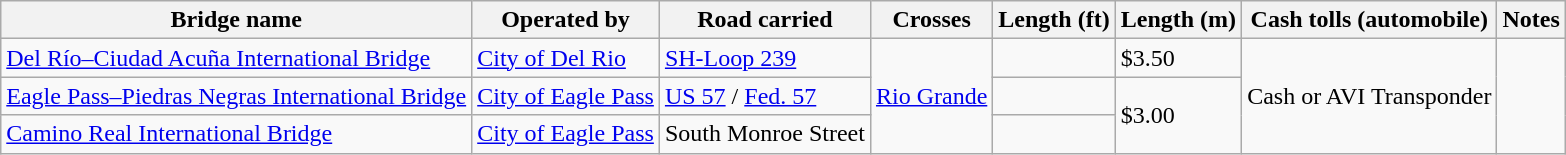<table class=wikitable>
<tr>
<th scope=col>Bridge name</th>
<th scope=col>Operated by</th>
<th scope=col>Road carried</th>
<th scope=col>Crosses</th>
<th scope=col>Length (ft)</th>
<th scope=col>Length (m)</th>
<th scope=col>Cash tolls (automobile)</th>
<th scope=col>Notes</th>
</tr>
<tr>
<td><a href='#'>Del Río–Ciudad Acuña International Bridge</a></td>
<td><a href='#'>City of Del Rio</a></td>
<td><a href='#'>SH-Loop 239</a></td>
<td rowspan="3"><a href='#'>Rio Grande</a></td>
<td></td>
<td>$3.50</td>
<td rowspan="3">Cash or AVI Transponder</td>
</tr>
<tr>
<td><a href='#'>Eagle Pass–Piedras Negras International Bridge</a></td>
<td><a href='#'>City of Eagle Pass</a></td>
<td><a href='#'>US 57</a> / <a href='#'>Fed. 57</a></td>
<td></td>
<td rowspan="2">$3.00</td>
</tr>
<tr>
<td><a href='#'>Camino Real International Bridge</a></td>
<td><a href='#'>City of Eagle Pass</a></td>
<td>South Monroe Street</td>
<td></td>
</tr>
</table>
